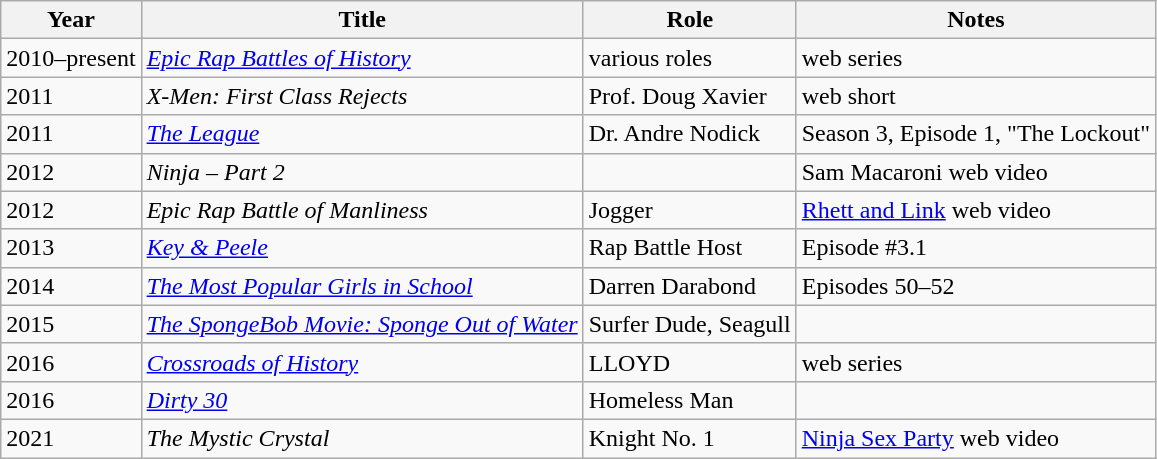<table class="wikitable">
<tr>
<th>Year</th>
<th>Title</th>
<th>Role</th>
<th>Notes</th>
</tr>
<tr>
<td>2010–present</td>
<td><em><a href='#'>Epic Rap Battles of History</a></em></td>
<td>various roles</td>
<td>web series</td>
</tr>
<tr>
<td>2011</td>
<td><em>X-Men: First Class Rejects</em></td>
<td>Prof. Doug Xavier</td>
<td>web short</td>
</tr>
<tr>
<td>2011</td>
<td><em><a href='#'>The League</a></em></td>
<td>Dr. Andre Nodick</td>
<td>Season 3, Episode 1, "The Lockout"</td>
</tr>
<tr>
<td>2012</td>
<td><em>Ninja – Part 2</em></td>
<td></td>
<td>Sam Macaroni web video</td>
</tr>
<tr>
<td>2012</td>
<td><em>Epic Rap Battle of Manliness</em></td>
<td>Jogger</td>
<td><a href='#'>Rhett and Link</a> web video</td>
</tr>
<tr>
<td>2013</td>
<td><em><a href='#'>Key & Peele</a></em></td>
<td>Rap Battle Host</td>
<td>Episode #3.1</td>
</tr>
<tr>
<td>2014</td>
<td><em><a href='#'>The Most Popular Girls in School</a></em></td>
<td>Darren Darabond</td>
<td>Episodes 50–52</td>
</tr>
<tr>
<td>2015</td>
<td><em><a href='#'>The SpongeBob Movie: Sponge Out of Water</a></em></td>
<td>Surfer Dude, Seagull</td>
<td></td>
</tr>
<tr>
<td>2016</td>
<td><em><a href='#'>Crossroads of History</a></em></td>
<td>LLOYD</td>
<td>web series</td>
</tr>
<tr>
<td>2016</td>
<td><em><a href='#'>Dirty 30</a></em></td>
<td>Homeless Man</td>
<td></td>
</tr>
<tr>
<td>2021</td>
<td><em>The Mystic Crystal</em></td>
<td>Knight No. 1</td>
<td><a href='#'>Ninja Sex Party</a> web video</td>
</tr>
</table>
